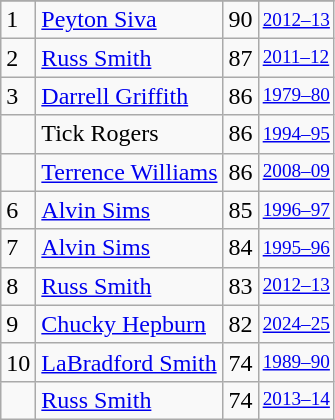<table class="wikitable">
<tr>
</tr>
<tr>
<td>1</td>
<td><a href='#'>Peyton Siva</a></td>
<td>90</td>
<td style="font-size:80%;"><a href='#'>2012–13</a></td>
</tr>
<tr>
<td>2</td>
<td><a href='#'>Russ Smith</a></td>
<td>87</td>
<td style="font-size:80%;"><a href='#'>2011–12</a></td>
</tr>
<tr>
<td>3</td>
<td><a href='#'>Darrell Griffith</a></td>
<td>86</td>
<td style="font-size:80%;"><a href='#'>1979–80</a></td>
</tr>
<tr>
<td></td>
<td>Tick Rogers</td>
<td>86</td>
<td style="font-size:80%;"><a href='#'>1994–95</a></td>
</tr>
<tr>
<td></td>
<td><a href='#'>Terrence Williams</a></td>
<td>86</td>
<td style="font-size:80%;"><a href='#'>2008–09</a></td>
</tr>
<tr>
<td>6</td>
<td><a href='#'>Alvin Sims</a></td>
<td>85</td>
<td style="font-size:80%;"><a href='#'>1996–97</a></td>
</tr>
<tr>
<td>7</td>
<td><a href='#'>Alvin Sims</a></td>
<td>84</td>
<td style="font-size:80%;"><a href='#'>1995–96</a></td>
</tr>
<tr>
<td>8</td>
<td><a href='#'>Russ Smith</a></td>
<td>83</td>
<td style="font-size:80%;"><a href='#'>2012–13</a></td>
</tr>
<tr>
<td>9</td>
<td><a href='#'>Chucky Hepburn</a></td>
<td>82</td>
<td style="font-size:80%;"><a href='#'>2024–25</a></td>
</tr>
<tr>
<td>10</td>
<td><a href='#'>LaBradford Smith</a></td>
<td>74</td>
<td style="font-size:80%;"><a href='#'>1989–90</a></td>
</tr>
<tr>
<td></td>
<td><a href='#'>Russ Smith</a></td>
<td>74</td>
<td style="font-size:80%;"><a href='#'>2013–14</a></td>
</tr>
</table>
